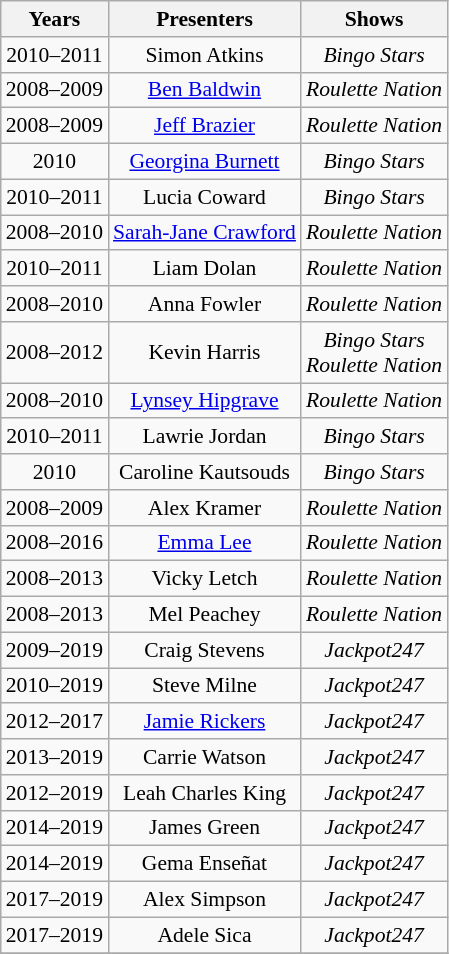<table class="wikitable" style="font-size:90%;text-align:center;">
<tr>
<th>Years</th>
<th>Presenters</th>
<th>Shows</th>
</tr>
<tr>
<td>2010–2011</td>
<td>Simon Atkins</td>
<td><em>Bingo Stars</em></td>
</tr>
<tr>
<td>2008–2009</td>
<td><a href='#'>Ben Baldwin</a></td>
<td><em>Roulette Nation</em></td>
</tr>
<tr>
<td>2008–2009</td>
<td><a href='#'>Jeff Brazier</a></td>
<td><em>Roulette Nation</em></td>
</tr>
<tr>
<td>2010</td>
<td><a href='#'>Georgina Burnett</a></td>
<td><em>Bingo Stars</em></td>
</tr>
<tr>
<td>2010–2011</td>
<td>Lucia Coward</td>
<td><em>Bingo Stars</em></td>
</tr>
<tr>
<td>2008–2010</td>
<td><a href='#'>Sarah-Jane Crawford</a></td>
<td><em>Roulette Nation</em></td>
</tr>
<tr>
<td>2010–2011</td>
<td>Liam Dolan</td>
<td><em>Roulette Nation</em></td>
</tr>
<tr>
<td>2008–2010</td>
<td>Anna Fowler</td>
<td><em>Roulette Nation</em></td>
</tr>
<tr>
<td>2008–2012</td>
<td>Kevin Harris</td>
<td><em>Bingo Stars</em><br><em>Roulette Nation</em></td>
</tr>
<tr>
<td>2008–2010</td>
<td><a href='#'>Lynsey Hipgrave</a></td>
<td><em>Roulette Nation</em></td>
</tr>
<tr>
<td>2010–2011</td>
<td>Lawrie Jordan</td>
<td><em>Bingo Stars</em></td>
</tr>
<tr>
<td>2010</td>
<td>Caroline Kautsouds</td>
<td><em>Bingo Stars</em></td>
</tr>
<tr>
<td>2008–2009</td>
<td>Alex Kramer</td>
<td><em>Roulette Nation</em></td>
</tr>
<tr>
<td>2008–2016</td>
<td><a href='#'>Emma Lee</a></td>
<td><em>Roulette Nation</em></td>
</tr>
<tr>
<td>2008–2013</td>
<td>Vicky Letch</td>
<td><em>Roulette Nation</em></td>
</tr>
<tr>
<td>2008–2013</td>
<td>Mel Peachey</td>
<td><em>Roulette Nation</em></td>
</tr>
<tr>
<td>2009–2019</td>
<td>Craig Stevens</td>
<td><em>Jackpot247</em></td>
</tr>
<tr>
<td>2010–2019</td>
<td>Steve Milne</td>
<td><em>Jackpot247</em></td>
</tr>
<tr>
<td>2012–2017</td>
<td><a href='#'>Jamie Rickers</a></td>
<td><em>Jackpot247</em></td>
</tr>
<tr>
<td>2013–2019</td>
<td>Carrie Watson</td>
<td><em>Jackpot247</em></td>
</tr>
<tr>
<td>2012–2019</td>
<td>Leah Charles King</td>
<td><em>Jackpot247</em></td>
</tr>
<tr>
<td>2014–2019</td>
<td>James Green</td>
<td><em>Jackpot247</em></td>
</tr>
<tr>
<td>2014–2019</td>
<td>Gema Enseñat</td>
<td><em>Jackpot247</em></td>
</tr>
<tr>
<td>2017–2019</td>
<td>Alex Simpson</td>
<td><em>Jackpot247</em></td>
</tr>
<tr>
<td>2017–2019</td>
<td>Adele Sica</td>
<td><em>Jackpot247</em></td>
</tr>
<tr>
</tr>
</table>
